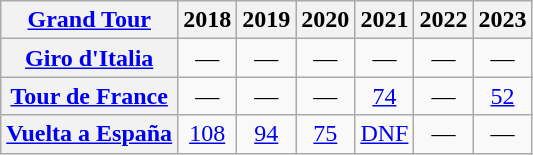<table class="wikitable plainrowheaders">
<tr>
<th scope="col"><a href='#'>Grand Tour</a></th>
<th scope="col">2018</th>
<th scope="col">2019</th>
<th scope="col">2020</th>
<th scope="col">2021</th>
<th scope="col">2022</th>
<th scope="col">2023</th>
</tr>
<tr style="text-align:center;">
<th scope="row"> <a href='#'>Giro d'Italia</a></th>
<td>—</td>
<td>—</td>
<td>—</td>
<td>—</td>
<td>—</td>
<td>—</td>
</tr>
<tr style="text-align:center;">
<th scope="row"> <a href='#'>Tour de France</a></th>
<td>—</td>
<td>—</td>
<td>—</td>
<td><a href='#'>74</a></td>
<td>—</td>
<td><a href='#'>52</a></td>
</tr>
<tr style="text-align:center;">
<th scope="row"> <a href='#'>Vuelta a España</a></th>
<td><a href='#'>108</a></td>
<td><a href='#'>94</a></td>
<td><a href='#'>75</a></td>
<td><a href='#'>DNF</a></td>
<td>—</td>
<td>—</td>
</tr>
</table>
